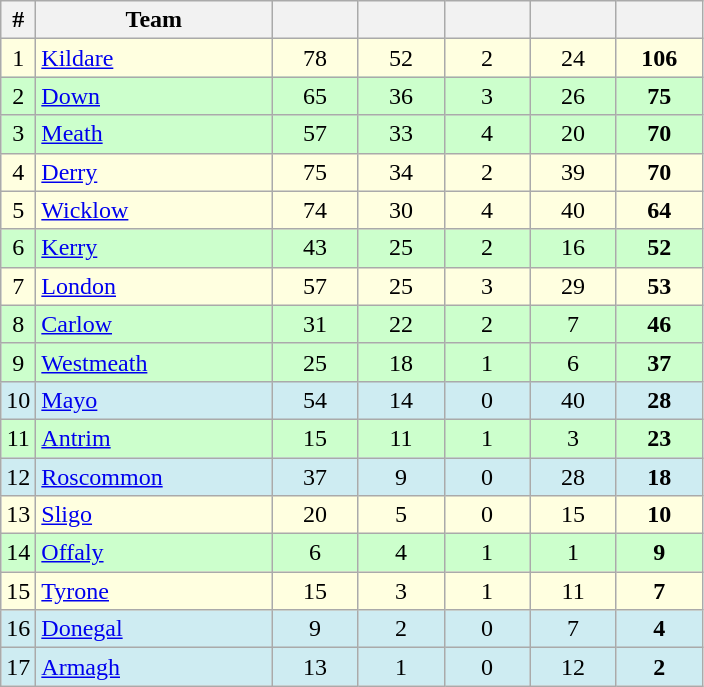<table class="wikitable sortable">
<tr>
<th>#</th>
<th width="150">Team</th>
<th width="50"></th>
<th width="50"></th>
<th width="50"></th>
<th width="50"></th>
<th width="50"></th>
</tr>
<tr style="background:#FFFFE0">
<td align="center">1</td>
<td> <a href='#'>Kildare</a></td>
<td align="center">78</td>
<td align="center">52</td>
<td align="center">2</td>
<td align="center">24</td>
<td align="center"><strong>106</strong></td>
</tr>
<tr style="background:#ccffcc">
<td align="center">2</td>
<td> <a href='#'>Down</a></td>
<td align="center">65</td>
<td align="center">36</td>
<td align="center">3</td>
<td align="center">26</td>
<td align="center"><strong>75</strong></td>
</tr>
<tr style="background:#ccffcc">
<td align="center">3</td>
<td> <a href='#'>Meath</a></td>
<td align="center">57</td>
<td align="center">33</td>
<td align="center">4</td>
<td align="center">20</td>
<td align="center"><strong>70</strong></td>
</tr>
<tr style="background:#FFFFE0">
<td align="center">4</td>
<td> <a href='#'>Derry</a></td>
<td align="center">75</td>
<td align="center">34</td>
<td align="center">2</td>
<td align="center">39</td>
<td align="center"><strong>70</strong></td>
</tr>
<tr style="background:#FFFFE0">
<td align="center">5</td>
<td> <a href='#'>Wicklow</a></td>
<td align="center">74</td>
<td align="center">30</td>
<td align="center">4</td>
<td align="center">40</td>
<td align="center"><strong>64</strong></td>
</tr>
<tr style="background:#ccffcc">
<td align="center">6</td>
<td> <a href='#'>Kerry</a></td>
<td align="center">43</td>
<td align="center">25</td>
<td align="center">2</td>
<td align="center">16</td>
<td align="center"><strong>52</strong></td>
</tr>
<tr style="background:#FFFFE0">
<td align="center">7</td>
<td> <a href='#'>London</a></td>
<td align="center">57</td>
<td align="center">25</td>
<td align="center">3</td>
<td align="center">29</td>
<td align="center"><strong>53</strong></td>
</tr>
<tr style="background:#ccffcc">
<td align="center">8</td>
<td> <a href='#'>Carlow</a></td>
<td align="center">31</td>
<td align="center">22</td>
<td align="center">2</td>
<td align="center">7</td>
<td align="center"><strong>46</strong></td>
</tr>
<tr style="background:#ccffcc">
<td align="center">9</td>
<td> <a href='#'>Westmeath</a></td>
<td align="center">25</td>
<td align="center">18</td>
<td align="center">1</td>
<td align="center">6</td>
<td align="center"><strong>37</strong></td>
</tr>
<tr style="background:#CEECF2">
<td align="center">10</td>
<td> <a href='#'>Mayo</a></td>
<td align="center">54</td>
<td align="center">14</td>
<td align="center">0</td>
<td align="center">40</td>
<td align="center"><strong>28</strong></td>
</tr>
<tr style="background:#ccffcc">
<td align="center">11</td>
<td> <a href='#'>Antrim</a></td>
<td align="center">15</td>
<td align="center">11</td>
<td align="center">1</td>
<td align="center">3</td>
<td align="center"><strong>23</strong></td>
</tr>
<tr style="background:#CEECF2">
<td align="center">12</td>
<td> <a href='#'>Roscommon</a></td>
<td align="center">37</td>
<td align="center">9</td>
<td align="center">0</td>
<td align="center">28</td>
<td align="center"><strong>18</strong></td>
</tr>
<tr style="background:#FFFFE0">
<td align="center">13</td>
<td> <a href='#'>Sligo</a></td>
<td align="center">20</td>
<td align="center">5</td>
<td align="center">0</td>
<td align="center">15</td>
<td align="center"><strong>10</strong></td>
</tr>
<tr style="background:#ccffcc">
<td align="center">14</td>
<td> <a href='#'>Offaly</a></td>
<td align="center">6</td>
<td align="center">4</td>
<td align="center">1</td>
<td align="center">1</td>
<td align="center"><strong>9</strong></td>
</tr>
<tr style="background:#FFFFE0">
<td align="center">15</td>
<td> <a href='#'>Tyrone</a></td>
<td align="center">15</td>
<td align="center">3</td>
<td align="center">1</td>
<td align="center">11</td>
<td align="center"><strong>7</strong></td>
</tr>
<tr style="background:#CEECF2">
<td align="center">16</td>
<td> <a href='#'>Donegal</a></td>
<td align="center">9</td>
<td align="center">2</td>
<td align="center">0</td>
<td align="center">7</td>
<td align="center"><strong>4</strong></td>
</tr>
<tr style="background:#CEECF2">
<td align="center">17</td>
<td> <a href='#'>Armagh</a></td>
<td align="center">13</td>
<td align="center">1</td>
<td align="center">0</td>
<td align="center">12</td>
<td align="center"><strong>2</strong></td>
</tr>
</table>
